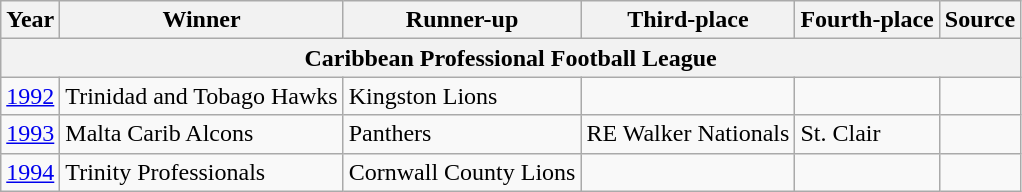<table class="wikitable">
<tr>
<th>Year</th>
<th>Winner</th>
<th>Runner-up</th>
<th>Third-place</th>
<th>Fourth-place</th>
<th>Source</th>
</tr>
<tr>
<th colspan="6">Caribbean Professional Football League</th>
</tr>
<tr>
<td><a href='#'>1992</a></td>
<td> Trinidad and Tobago Hawks</td>
<td> Kingston Lions</td>
<td></td>
<td></td>
<td></td>
</tr>
<tr>
<td><a href='#'>1993</a></td>
<td> Malta Carib Alcons</td>
<td> Panthers</td>
<td> RE Walker Nationals</td>
<td> St. Clair</td>
<td></td>
</tr>
<tr>
<td><a href='#'>1994</a></td>
<td> Trinity Professionals</td>
<td> Cornwall County Lions</td>
<td></td>
<td></td>
<td></td>
</tr>
</table>
